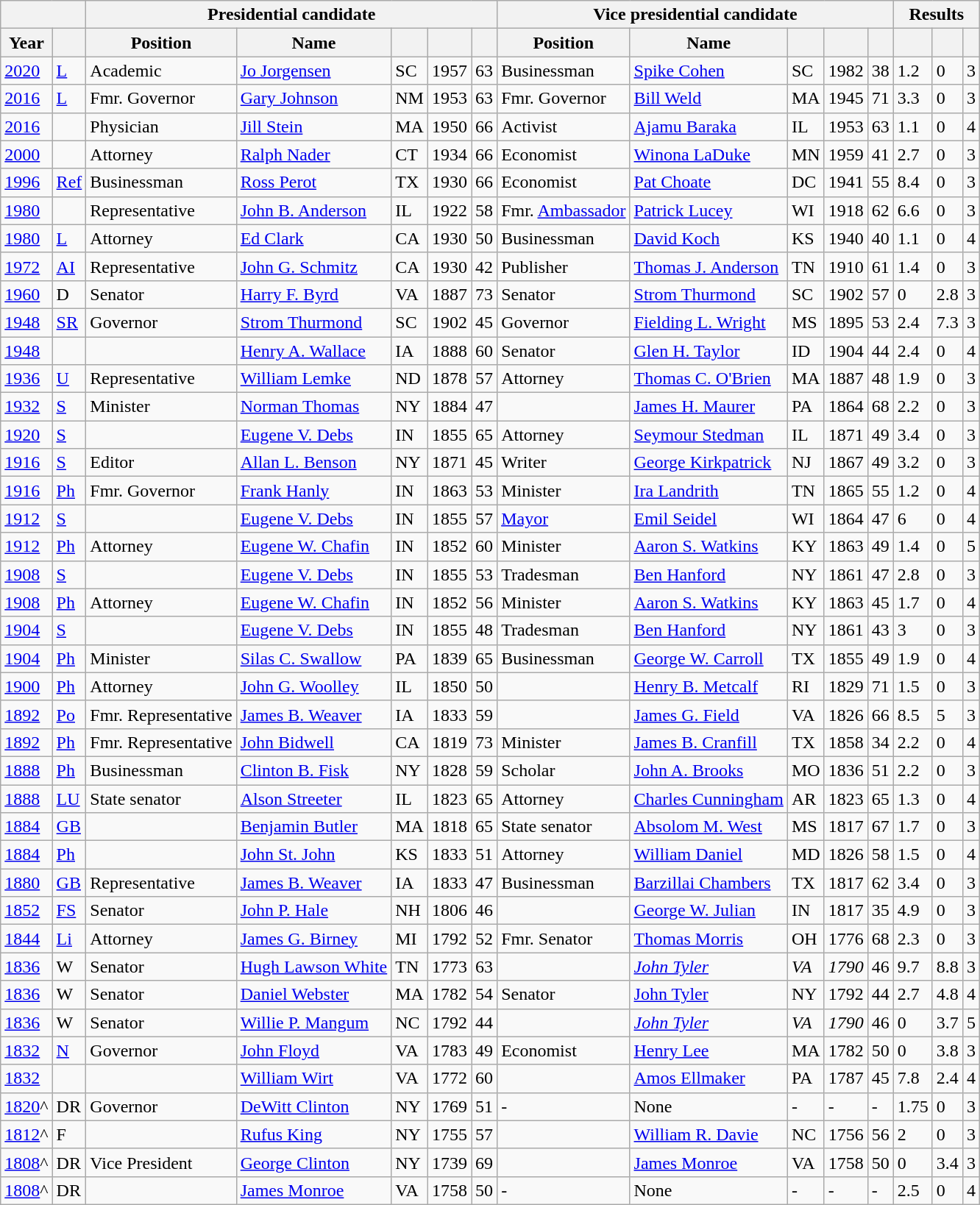<table class="wikitable sortable">
<tr>
<th colspan=2></th>
<th colspan=5>Presidential candidate</th>
<th colspan=5>Vice presidential candidate</th>
<th colspan=3>Results</th>
</tr>
<tr>
<th>Year</th>
<th></th>
<th>Position</th>
<th>Name</th>
<th></th>
<th></th>
<th></th>
<th>Position</th>
<th>Name</th>
<th></th>
<th></th>
<th></th>
<th data-sort-type="number"></th>
<th data-sort-type="number"></th>
<th></th>
</tr>
<tr>
<td><a href='#'>2020</a></td>
<td><a href='#'>L</a></td>
<td>Academic</td>
<td><a href='#'>Jo Jorgensen</a></td>
<td>SC</td>
<td>1957</td>
<td>63</td>
<td>Businessman</td>
<td><a href='#'>Spike Cohen</a></td>
<td>SC</td>
<td>1982</td>
<td>38</td>
<td>1.2</td>
<td>0</td>
<td>3</td>
</tr>
<tr>
<td><a href='#'>2016</a></td>
<td><a href='#'>L</a></td>
<td data-sort-value= GovernorF>Fmr. Governor</td>
<td><a href='#'>Gary Johnson</a></td>
<td>NM</td>
<td>1953</td>
<td>63</td>
<td data-sort-value= GovernorF>Fmr. Governor</td>
<td><a href='#'>Bill Weld</a></td>
<td>MA</td>
<td>1945</td>
<td>71</td>
<td>3.3</td>
<td>0</td>
<td>3</td>
</tr>
<tr>
<td><a href='#'>2016</a></td>
<td></td>
<td>Physician</td>
<td><a href='#'>Jill Stein</a></td>
<td>MA</td>
<td>1950</td>
<td>66</td>
<td>Activist</td>
<td><a href='#'>Ajamu Baraka</a></td>
<td>IL</td>
<td>1953</td>
<td>63</td>
<td>1.1</td>
<td>0</td>
<td>4</td>
</tr>
<tr>
<td><a href='#'>2000</a></td>
<td></td>
<td>Attorney</td>
<td><a href='#'>Ralph Nader</a></td>
<td>CT</td>
<td>1934</td>
<td>66</td>
<td>Economist</td>
<td><a href='#'>Winona LaDuke</a></td>
<td>MN</td>
<td>1959</td>
<td>41</td>
<td>2.7</td>
<td>0</td>
<td>3</td>
</tr>
<tr>
<td><a href='#'>1996</a></td>
<td><a href='#'>Ref</a></td>
<td>Businessman</td>
<td><a href='#'>Ross Perot</a></td>
<td>TX</td>
<td>1930</td>
<td>66</td>
<td>Economist</td>
<td><a href='#'>Pat Choate</a></td>
<td>DC</td>
<td>1941</td>
<td>55</td>
<td>8.4</td>
<td>0</td>
<td>3</td>
</tr>
<tr>
<td><a href='#'>1980</a></td>
<td></td>
<td>Representative</td>
<td><a href='#'>John B. Anderson</a></td>
<td>IL</td>
<td>1922</td>
<td>58</td>
<td data-sort-value= AmbassadorF>Fmr. <a href='#'>Ambassador</a></td>
<td><a href='#'>Patrick Lucey</a></td>
<td>WI</td>
<td>1918</td>
<td>62</td>
<td>6.6</td>
<td>0</td>
<td>3</td>
</tr>
<tr>
<td><a href='#'>1980</a></td>
<td><a href='#'>L</a></td>
<td>Attorney</td>
<td><a href='#'>Ed Clark</a></td>
<td>CA</td>
<td>1930</td>
<td>50</td>
<td>Businessman</td>
<td><a href='#'>David Koch</a></td>
<td>KS</td>
<td>1940</td>
<td>40</td>
<td>1.1</td>
<td>0</td>
<td>4</td>
</tr>
<tr>
<td><a href='#'>1972</a></td>
<td data-sort-value=SR><a href='#'>AI</a></td>
<td>Representative</td>
<td><a href='#'>John G. Schmitz</a></td>
<td>CA</td>
<td>1930</td>
<td>42</td>
<td>Publisher</td>
<td><a href='#'>Thomas J. Anderson</a></td>
<td>TN</td>
<td>1910</td>
<td>61</td>
<td>1.4</td>
<td>0</td>
<td>3</td>
</tr>
<tr>
<td><a href='#'>1960</a></td>
<td>D</td>
<td>Senator</td>
<td><a href='#'>Harry F. Byrd</a></td>
<td>VA</td>
<td>1887</td>
<td>73</td>
<td>Senator</td>
<td><a href='#'>Strom Thurmond</a></td>
<td>SC</td>
<td>1902</td>
<td>57</td>
<td>0</td>
<td>2.8</td>
<td>3</td>
</tr>
<tr>
<td><a href='#'>1948</a></td>
<td><a href='#'>SR</a></td>
<td>Governor</td>
<td><a href='#'>Strom Thurmond</a></td>
<td>SC</td>
<td>1902</td>
<td>45</td>
<td>Governor</td>
<td><a href='#'>Fielding L. Wright</a></td>
<td>MS</td>
<td>1895</td>
<td>53</td>
<td>2.4</td>
<td>7.3</td>
<td>3</td>
</tr>
<tr>
<td><a href='#'>1948</a></td>
<td></td>
<td></td>
<td><a href='#'>Henry A. Wallace</a></td>
<td>IA</td>
<td>1888</td>
<td>60</td>
<td>Senator</td>
<td><a href='#'>Glen H. Taylor</a></td>
<td>ID</td>
<td>1904</td>
<td>44</td>
<td>2.4</td>
<td>0</td>
<td>4</td>
</tr>
<tr>
<td><a href='#'>1936</a></td>
<td><a href='#'>U</a></td>
<td>Representative</td>
<td><a href='#'>William Lemke</a></td>
<td>ND</td>
<td>1878</td>
<td>57</td>
<td>Attorney</td>
<td><a href='#'>Thomas C. O'Brien</a></td>
<td>MA</td>
<td>1887</td>
<td>48</td>
<td>1.9</td>
<td>0</td>
<td>3</td>
</tr>
<tr>
<td><a href='#'>1932</a></td>
<td><a href='#'>S</a></td>
<td>Minister</td>
<td><a href='#'>Norman Thomas</a></td>
<td>NY</td>
<td>1884</td>
<td>47</td>
<td></td>
<td><a href='#'>James H. Maurer</a></td>
<td>PA</td>
<td>1864</td>
<td>68</td>
<td>2.2</td>
<td>0</td>
<td>3</td>
</tr>
<tr>
<td><a href='#'>1920</a></td>
<td><a href='#'>S</a></td>
<td></td>
<td><a href='#'>Eugene V. Debs</a></td>
<td>IN</td>
<td>1855</td>
<td>65</td>
<td>Attorney</td>
<td><a href='#'>Seymour Stedman</a></td>
<td>IL</td>
<td>1871</td>
<td>49</td>
<td>3.4</td>
<td>0</td>
<td>3</td>
</tr>
<tr>
<td><a href='#'>1916</a></td>
<td><a href='#'>S</a></td>
<td>Editor</td>
<td><a href='#'>Allan L. Benson</a></td>
<td>NY</td>
<td>1871</td>
<td>45</td>
<td>Writer</td>
<td><a href='#'>George Kirkpatrick</a></td>
<td>NJ</td>
<td>1867</td>
<td>49</td>
<td>3.2</td>
<td>0</td>
<td>3</td>
</tr>
<tr>
<td><a href='#'>1916</a></td>
<td data-sort-value=A><a href='#'>Ph</a></td>
<td data-sort-value=Governorb>Fmr. Governor</td>
<td><a href='#'>Frank Hanly</a></td>
<td>IN</td>
<td>1863</td>
<td>53</td>
<td>Minister</td>
<td><a href='#'>Ira Landrith</a></td>
<td>TN</td>
<td>1865</td>
<td>55</td>
<td>1.2</td>
<td>0</td>
<td>4</td>
</tr>
<tr>
<td><a href='#'>1912</a></td>
<td><a href='#'>S</a></td>
<td></td>
<td><a href='#'>Eugene V. Debs</a></td>
<td>IN</td>
<td>1855</td>
<td>57</td>
<td><a href='#'>Mayor</a></td>
<td><a href='#'>Emil Seidel</a></td>
<td>WI</td>
<td>1864</td>
<td>47</td>
<td>6</td>
<td>0</td>
<td>4</td>
</tr>
<tr>
<td><a href='#'>1912</a></td>
<td data-sort-value=A><a href='#'>Ph</a></td>
<td>Attorney</td>
<td><a href='#'>Eugene W. Chafin</a></td>
<td>IN</td>
<td>1852</td>
<td>60</td>
<td>Minister</td>
<td><a href='#'>Aaron S. Watkins</a></td>
<td>KY</td>
<td>1863</td>
<td>49</td>
<td>1.4</td>
<td>0</td>
<td>5</td>
</tr>
<tr>
<td><a href='#'>1908</a></td>
<td><a href='#'>S</a></td>
<td></td>
<td><a href='#'>Eugene V. Debs</a></td>
<td>IN</td>
<td>1855</td>
<td>53</td>
<td>Tradesman</td>
<td><a href='#'>Ben Hanford</a></td>
<td>NY</td>
<td>1861</td>
<td>47</td>
<td>2.8</td>
<td>0</td>
<td>3</td>
</tr>
<tr>
<td><a href='#'>1908</a></td>
<td data-sort-value=A><a href='#'>Ph</a></td>
<td>Attorney</td>
<td><a href='#'>Eugene W. Chafin</a></td>
<td>IN</td>
<td>1852</td>
<td>56</td>
<td>Minister</td>
<td><a href='#'>Aaron S. Watkins</a></td>
<td>KY</td>
<td>1863</td>
<td>45</td>
<td>1.7</td>
<td>0</td>
<td>4</td>
</tr>
<tr>
<td><a href='#'>1904</a></td>
<td><a href='#'>S</a></td>
<td></td>
<td><a href='#'>Eugene V. Debs</a></td>
<td>IN</td>
<td>1855</td>
<td>48</td>
<td>Tradesman</td>
<td><a href='#'>Ben Hanford</a></td>
<td>NY</td>
<td>1861</td>
<td>43</td>
<td>3</td>
<td>0</td>
<td>3</td>
</tr>
<tr>
<td><a href='#'>1904</a></td>
<td data-sort-value=A><a href='#'>Ph</a></td>
<td>Minister</td>
<td><a href='#'>Silas C. Swallow</a></td>
<td>PA</td>
<td>1839</td>
<td>65</td>
<td>Businessman</td>
<td><a href='#'>George W. Carroll</a></td>
<td>TX</td>
<td>1855</td>
<td>49</td>
<td>1.9</td>
<td>0</td>
<td>4</td>
</tr>
<tr>
<td><a href='#'>1900</a></td>
<td data-sort-value=A><a href='#'>Ph</a></td>
<td>Attorney</td>
<td><a href='#'>John G. Woolley</a></td>
<td>IL</td>
<td>1850</td>
<td>50</td>
<td></td>
<td><a href='#'>Henry B. Metcalf</a></td>
<td>RI</td>
<td>1829</td>
<td>71</td>
<td>1.5</td>
<td>0</td>
<td>3</td>
</tr>
<tr>
<td><a href='#'>1892</a></td>
<td><a href='#'>Po</a></td>
<td data-sort-value=Congressmanb>Fmr. Representative</td>
<td><a href='#'>James B. Weaver</a></td>
<td>IA</td>
<td>1833</td>
<td>59</td>
<td></td>
<td><a href='#'>James G. Field</a></td>
<td>VA</td>
<td>1826</td>
<td>66</td>
<td>8.5</td>
<td>5</td>
<td>3</td>
</tr>
<tr>
<td><a href='#'>1892</a></td>
<td data-sort-value=A><a href='#'>Ph</a></td>
<td data-sort-value=Congressmanb>Fmr. Representative</td>
<td><a href='#'>John Bidwell</a></td>
<td>CA</td>
<td>1819</td>
<td>73</td>
<td>Minister</td>
<td><a href='#'>James B. Cranfill</a></td>
<td>TX</td>
<td>1858</td>
<td>34</td>
<td>2.2</td>
<td>0</td>
<td>4</td>
</tr>
<tr>
<td><a href='#'>1888</a></td>
<td data-sort-value=A><a href='#'>Ph</a></td>
<td>Businessman</td>
<td><a href='#'>Clinton B. Fisk</a></td>
<td>NY</td>
<td>1828</td>
<td>59</td>
<td>Scholar</td>
<td><a href='#'>John A. Brooks</a></td>
<td>MO</td>
<td>1836</td>
<td>51</td>
<td>2.2</td>
<td>0</td>
<td>3</td>
</tr>
<tr>
<td><a href='#'>1888</a></td>
<td data-sort-value= Po><a href='#'>LU</a></td>
<td>State senator</td>
<td><a href='#'>Alson Streeter</a></td>
<td>IL</td>
<td>1823</td>
<td>65</td>
<td>Attorney</td>
<td><a href='#'>Charles Cunningham</a></td>
<td>AR</td>
<td>1823</td>
<td>65</td>
<td>1.3</td>
<td>0</td>
<td>4</td>
</tr>
<tr>
<td><a href='#'>1884</a></td>
<td data-sort-value= Po><a href='#'>GB</a></td>
<td></td>
<td><a href='#'>Benjamin Butler</a></td>
<td>MA</td>
<td>1818</td>
<td>65</td>
<td>State senator</td>
<td><a href='#'>Absolom M. West</a></td>
<td>MS</td>
<td>1817</td>
<td>67</td>
<td>1.7</td>
<td>0</td>
<td>3</td>
</tr>
<tr>
<td><a href='#'>1884</a></td>
<td data-sort-value=A><a href='#'>Ph</a></td>
<td></td>
<td><a href='#'>John St. John</a></td>
<td>KS</td>
<td>1833</td>
<td>51</td>
<td>Attorney</td>
<td><a href='#'>William Daniel</a></td>
<td>MD</td>
<td>1826</td>
<td>58</td>
<td>1.5</td>
<td>0</td>
<td>4</td>
</tr>
<tr>
<td><a href='#'>1880</a></td>
<td data-sort-value= Po><a href='#'>GB</a></td>
<td>Representative</td>
<td><a href='#'>James B. Weaver</a></td>
<td>IA</td>
<td>1833</td>
<td>47</td>
<td>Businessman</td>
<td><a href='#'>Barzillai Chambers</a></td>
<td>TX</td>
<td>1817</td>
<td>62</td>
<td>3.4</td>
<td>0</td>
<td>3</td>
</tr>
<tr>
<td><a href='#'>1852</a></td>
<td><a href='#'>FS</a></td>
<td>Senator</td>
<td><a href='#'>John P. Hale</a></td>
<td>NH</td>
<td>1806</td>
<td>46</td>
<td></td>
<td><a href='#'>George W. Julian</a></td>
<td>IN</td>
<td>1817</td>
<td>35</td>
<td>4.9</td>
<td>0</td>
<td>3</td>
</tr>
<tr>
<td><a href='#'>1844</a></td>
<td data-sort-value=FS><a href='#'>Li</a></td>
<td>Attorney</td>
<td><a href='#'>James G. Birney</a></td>
<td>MI</td>
<td>1792</td>
<td>52</td>
<td data-sort-value= SenatorF>Fmr. Senator</td>
<td><a href='#'>Thomas Morris</a></td>
<td>OH</td>
<td>1776</td>
<td>68</td>
<td>2.3</td>
<td>0</td>
<td>3</td>
</tr>
<tr>
<td><a href='#'>1836</a></td>
<td>W</td>
<td>Senator</td>
<td><a href='#'>Hugh Lawson White</a></td>
<td>TN</td>
<td>1773</td>
<td>63</td>
<td></td>
<td><em><a href='#'>John Tyler</a></em></td>
<td><em>VA</em></td>
<td><em>1790</em></td>
<td>46</td>
<td>9.7</td>
<td>8.8</td>
<td>3</td>
</tr>
<tr>
<td><a href='#'>1836</a></td>
<td>W</td>
<td>Senator</td>
<td><a href='#'>Daniel Webster</a></td>
<td>MA</td>
<td>1782</td>
<td>54</td>
<td>Senator</td>
<td><a href='#'>John Tyler</a></td>
<td>NY</td>
<td>1792</td>
<td>44</td>
<td>2.7</td>
<td>4.8</td>
<td>4</td>
</tr>
<tr>
<td><a href='#'>1836</a></td>
<td>W</td>
<td>Senator</td>
<td><a href='#'>Willie P. Mangum</a></td>
<td>NC</td>
<td>1792</td>
<td>44</td>
<td></td>
<td><em><a href='#'>John Tyler</a></em></td>
<td><em>VA</em></td>
<td><em>1790</em></td>
<td>46</td>
<td>0</td>
<td>3.7</td>
<td>5</td>
</tr>
<tr>
<td><a href='#'>1832</a></td>
<td data-sort-value=SR><a href='#'>N</a></td>
<td>Governor</td>
<td><a href='#'>John Floyd</a></td>
<td>VA</td>
<td>1783</td>
<td>49</td>
<td>Economist</td>
<td><a href='#'>Henry Lee</a></td>
<td>MA</td>
<td>1782</td>
<td>50</td>
<td>0</td>
<td>3.8</td>
<td>3</td>
</tr>
<tr>
<td><a href='#'>1832</a></td>
<td></td>
<td></td>
<td><a href='#'>William Wirt</a></td>
<td>VA</td>
<td>1772</td>
<td>60</td>
<td></td>
<td><a href='#'>Amos Ellmaker</a></td>
<td>PA</td>
<td>1787</td>
<td>45</td>
<td>7.8</td>
<td>2.4</td>
<td>4</td>
</tr>
<tr>
<td><a href='#'>1820</a>^</td>
<td>DR</td>
<td>Governor</td>
<td><a href='#'>DeWitt Clinton</a></td>
<td>NY</td>
<td>1769</td>
<td>51</td>
<td>-</td>
<td>None</td>
<td>-</td>
<td>-</td>
<td>-</td>
<td>1.75</td>
<td>0</td>
<td>3</td>
</tr>
<tr>
<td><a href='#'>1812</a>^</td>
<td data-sort-value="X">F</td>
<td></td>
<td><a href='#'>Rufus King</a></td>
<td>NY</td>
<td>1755</td>
<td>57</td>
<td></td>
<td><a href='#'>William R. Davie</a></td>
<td>NC</td>
<td>1756</td>
<td>56</td>
<td>2</td>
<td>0</td>
<td>3</td>
</tr>
<tr>
<td><a href='#'>1808</a>^</td>
<td>DR</td>
<td>Vice President</td>
<td><a href='#'>George Clinton</a></td>
<td>NY</td>
<td>1739</td>
<td>69</td>
<td></td>
<td><a href='#'>James Monroe</a></td>
<td>VA</td>
<td>1758</td>
<td>50</td>
<td>0</td>
<td>3.4</td>
<td>3</td>
</tr>
<tr>
<td><a href='#'>1808</a>^</td>
<td>DR</td>
<td></td>
<td><a href='#'>James Monroe</a></td>
<td>VA</td>
<td>1758</td>
<td>50</td>
<td>-</td>
<td>None</td>
<td>-</td>
<td>-</td>
<td>-</td>
<td>2.5</td>
<td>0</td>
<td>4</td>
</tr>
</table>
